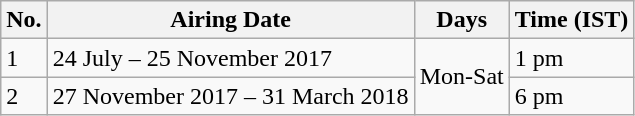<table class="wikitable">
<tr>
<th>No.</th>
<th>Airing Date</th>
<th>Days</th>
<th>Time (IST)</th>
</tr>
<tr>
<td>1</td>
<td>24 July – 25 November 2017</td>
<td rowspan="2">Mon-Sat</td>
<td>1 pm</td>
</tr>
<tr>
<td>2</td>
<td>27 November 2017 – 31 March 2018</td>
<td>6 pm</td>
</tr>
</table>
